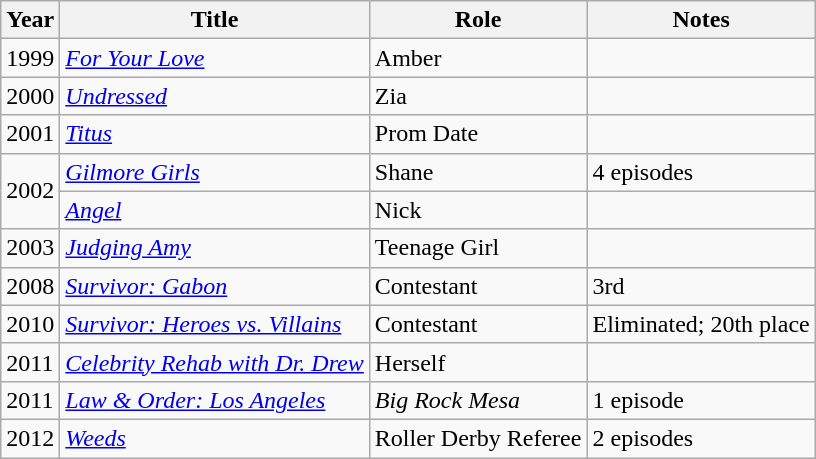<table class="wikitable">
<tr>
<th>Year</th>
<th>Title</th>
<th>Role</th>
<th>Notes</th>
</tr>
<tr>
<td>1999</td>
<td><em><a href='#'>For Your Love</a></em></td>
<td>Amber</td>
<td></td>
</tr>
<tr>
<td>2000</td>
<td><em><a href='#'>Undressed</a></em></td>
<td>Zia</td>
<td></td>
</tr>
<tr>
<td>2001</td>
<td><em><a href='#'>Titus</a></em></td>
<td>Prom Date</td>
<td></td>
</tr>
<tr>
<td rowspan=2>2002</td>
<td><em><a href='#'>Gilmore Girls</a></em></td>
<td>Shane</td>
<td>4 episodes</td>
</tr>
<tr>
<td><em><a href='#'>Angel</a></em></td>
<td>Nick</td>
<td></td>
</tr>
<tr>
<td>2003</td>
<td><em><a href='#'>Judging Amy</a></em></td>
<td>Teenage Girl</td>
<td></td>
</tr>
<tr>
<td>2008</td>
<td><em><a href='#'>Survivor: Gabon</a></em></td>
<td>Contestant</td>
<td>3rd</td>
</tr>
<tr>
<td>2010</td>
<td><em><a href='#'>Survivor: Heroes vs. Villains</a></em></td>
<td>Contestant</td>
<td>Eliminated; 20th place</td>
</tr>
<tr>
<td>2011</td>
<td><em><a href='#'>Celebrity Rehab with Dr. Drew</a></em></td>
<td>Herself</td>
<td></td>
</tr>
<tr>
<td>2011</td>
<td><em><a href='#'>Law & Order: Los Angeles</a></em></td>
<td><em>Big Rock Mesa</em></td>
<td>1 episode</td>
</tr>
<tr>
<td>2012</td>
<td><em><a href='#'>Weeds</a></em></td>
<td>Roller Derby Referee</td>
<td>2 episodes</td>
</tr>
</table>
